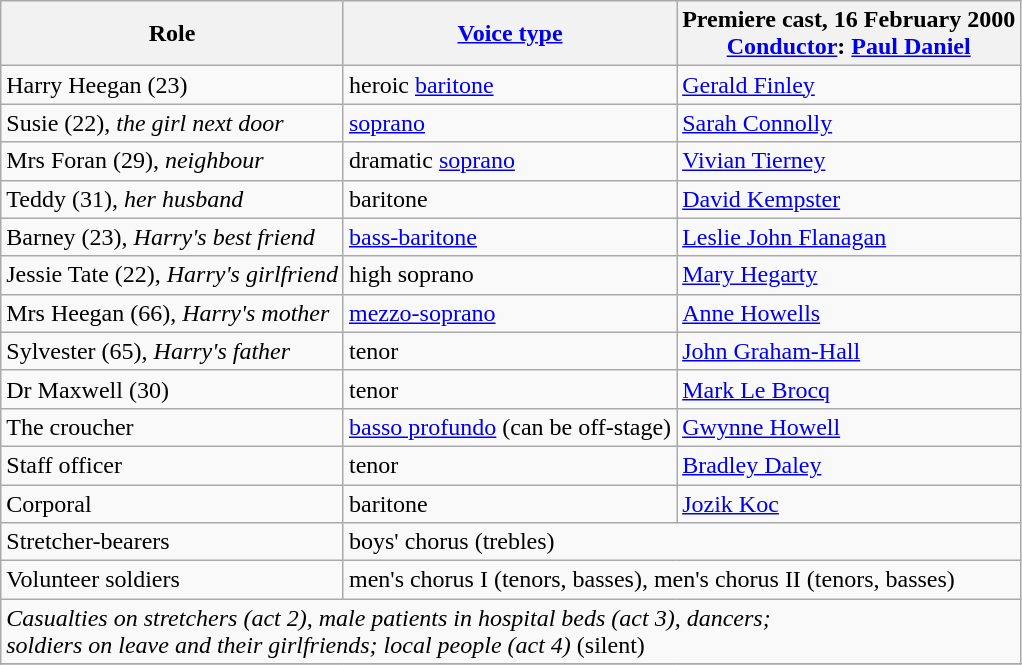<table class="wikitable">
<tr>
<th>Role</th>
<th><a href='#'>Voice type</a></th>
<th>Premiere cast, 16 February 2000<br><a href='#'>Conductor</a>: <a href='#'>Paul Daniel</a></th>
</tr>
<tr>
<td>Harry Heegan (23)</td>
<td>heroic <a href='#'>baritone</a></td>
<td><a href='#'>Gerald Finley</a></td>
</tr>
<tr>
<td>Susie (22), <em>the girl next door</em></td>
<td><a href='#'>soprano</a></td>
<td><a href='#'>Sarah Connolly</a></td>
</tr>
<tr>
<td>Mrs Foran (29), <em>neighbour</em></td>
<td>dramatic <a href='#'>soprano</a></td>
<td><a href='#'>Vivian Tierney</a></td>
</tr>
<tr>
<td>Teddy (31), <em>her husband</em></td>
<td>baritone</td>
<td><a href='#'>David Kempster</a></td>
</tr>
<tr>
<td>Barney (23), <em>Harry's best friend</em></td>
<td><a href='#'>bass-baritone</a></td>
<td><a href='#'>Leslie John Flanagan</a></td>
</tr>
<tr>
<td>Jessie Tate (22), <em>Harry's girlfriend</em></td>
<td>high soprano</td>
<td><a href='#'>Mary Hegarty</a></td>
</tr>
<tr>
<td>Mrs Heegan (66), <em>Harry's mother</em></td>
<td><a href='#'>mezzo-soprano</a></td>
<td><a href='#'>Anne Howells</a></td>
</tr>
<tr>
<td>Sylvester (65), <em>Harry's father</em></td>
<td>tenor</td>
<td><a href='#'>John Graham-Hall</a></td>
</tr>
<tr>
<td>Dr Maxwell (30)</td>
<td>tenor</td>
<td><a href='#'>Mark Le Brocq</a></td>
</tr>
<tr>
<td>The croucher</td>
<td><a href='#'>basso profundo</a> (can be off-stage)</td>
<td><a href='#'>Gwynne Howell</a></td>
</tr>
<tr>
<td>Staff officer</td>
<td>tenor</td>
<td><a href='#'>Bradley Daley</a></td>
</tr>
<tr>
<td>Corporal</td>
<td>baritone</td>
<td><a href='#'>Jozik Koc</a></td>
</tr>
<tr>
<td>Stretcher-bearers</td>
<td colspan="2">boys' chorus (trebles)</td>
</tr>
<tr>
<td>Volunteer soldiers</td>
<td colspan="2">men's chorus I (tenors, basses), men's chorus II (tenors, basses)</td>
</tr>
<tr>
<td colspan="3"><em>Casualties on stretchers (act 2), male patients in hospital beds (act 3), dancers;<br>soldiers on leave and their girlfriends; local people (act 4)</em> (silent)</td>
</tr>
<tr>
</tr>
</table>
